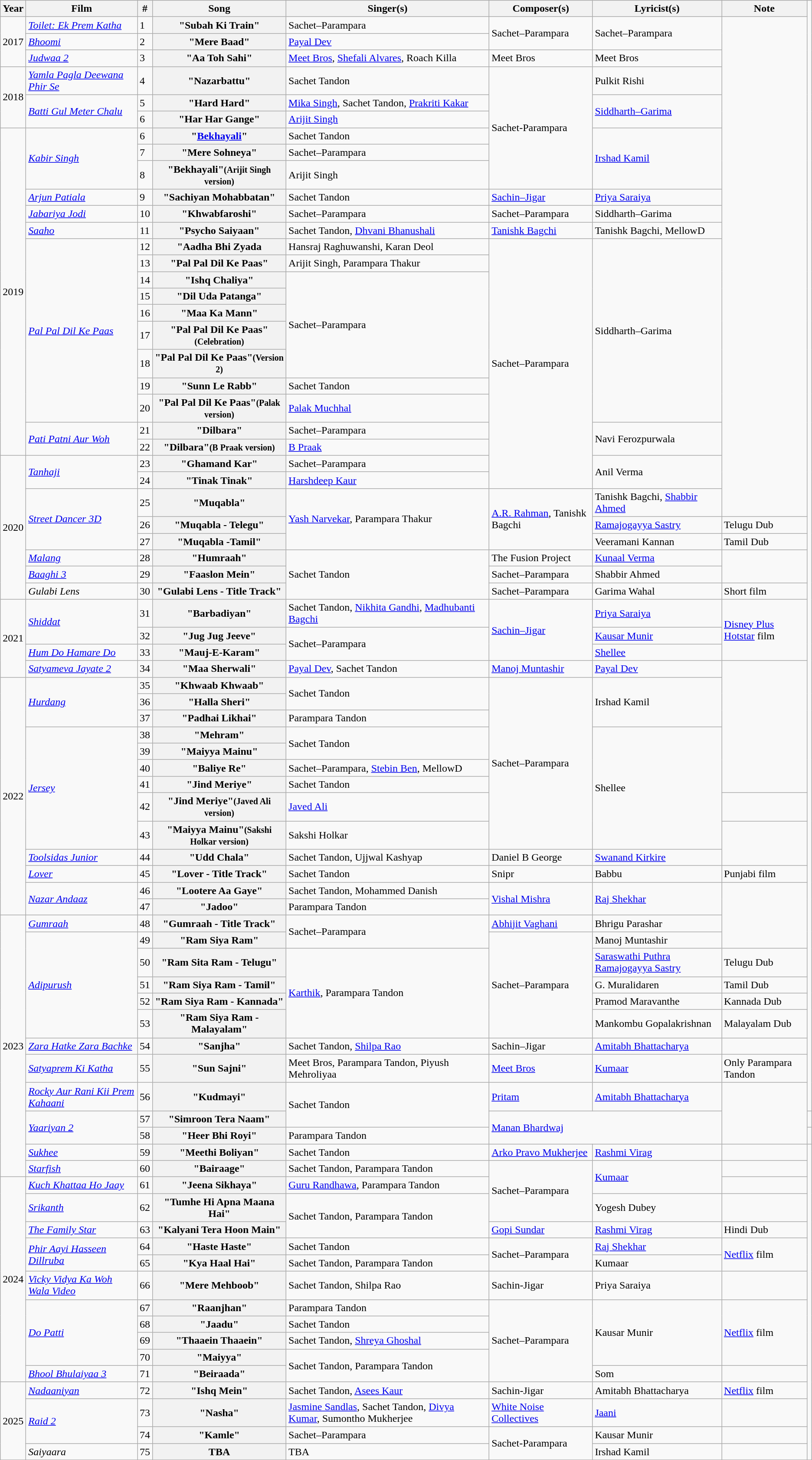<table class="wikitable plainrowheaders">
<tr>
<th scope="col">Year</th>
<th scope="col">Film</th>
<th>#</th>
<th scope="col">Song</th>
<th scope="col">Singer(s)</th>
<th scope="col">Composer(s)</th>
<th scope="col">Lyricist(s)</th>
<th scope="col">Note</th>
</tr>
<tr>
<td rowspan="3">2017</td>
<td><em><a href='#'>Toilet: Ek Prem Katha</a></em></td>
<td>1</td>
<th scope="row">"Subah Ki Train"</th>
<td>Sachet–Parampara</td>
<td rowspan="2">Sachet–Parampara</td>
<td rowspan="2">Sachet–Parampara</td>
<td rowspan="26"></td>
</tr>
<tr>
<td><em><a href='#'>Bhoomi</a></em></td>
<td>2</td>
<th scope="row">"Mere Baad"</th>
<td><a href='#'>Payal Dev</a></td>
</tr>
<tr>
<td><em><a href='#'>Judwaa 2</a></em></td>
<td>3</td>
<th scope="row">"Aa Toh Sahi"</th>
<td><a href='#'>Meet Bros</a>, <a href='#'>Shefali Alvares</a>, Roach Killa</td>
<td>Meet Bros</td>
<td>Meet Bros</td>
</tr>
<tr>
<td rowspan="3">2018</td>
<td><em><a href='#'>Yamla Pagla Deewana Phir Se</a></em></td>
<td>4</td>
<th scope="row">"Nazarbattu"</th>
<td>Sachet Tandon</td>
<td rowspan="6">Sachet-Parampara</td>
<td>Pulkit Rishi</td>
</tr>
<tr>
<td rowspan="2"><em><a href='#'>Batti Gul Meter Chalu</a></em></td>
<td>5</td>
<th scope="row">"Hard Hard"</th>
<td><a href='#'>Mika Singh</a>, Sachet Tandon, <a href='#'>Prakriti Kakar</a></td>
<td rowspan="2"><a href='#'>Siddharth–Garima</a></td>
</tr>
<tr>
<td>6</td>
<th scope="row">"Har Har Gange"</th>
<td><a href='#'>Arijit Singh</a></td>
</tr>
<tr>
<td rowspan="17">2019</td>
<td rowspan="3"><em><a href='#'>Kabir Singh</a></em></td>
<td>6</td>
<th scope="row">"<a href='#'>Bekhayali</a>"</th>
<td>Sachet Tandon</td>
<td rowspan="3"><a href='#'>Irshad Kamil</a></td>
</tr>
<tr>
<td>7</td>
<th scope="row">"Mere Sohneya"</th>
<td>Sachet–Parampara</td>
</tr>
<tr>
<td>8</td>
<th scope="row">"Bekhayali"<small>(Arijit Singh version)</small></th>
<td>Arijit Singh</td>
</tr>
<tr>
<td><em><a href='#'>Arjun Patiala</a></em></td>
<td>9</td>
<th scope="row">"Sachiyan Mohabbatan"</th>
<td>Sachet Tandon</td>
<td><a href='#'>Sachin–Jigar</a></td>
<td><a href='#'>Priya Saraiya</a></td>
</tr>
<tr>
<td><em><a href='#'>Jabariya Jodi</a></em></td>
<td>10</td>
<th scope="row">"Khwabfaroshi"</th>
<td>Sachet–Parampara</td>
<td>Sachet–Parampara</td>
<td>Siddharth–Garima</td>
</tr>
<tr>
<td><em><a href='#'>Saaho</a></em></td>
<td>11</td>
<th scope="row">"Psycho Saiyaan"</th>
<td>Sachet Tandon, <a href='#'>Dhvani Bhanushali</a></td>
<td><a href='#'>Tanishk Bagchi</a></td>
<td>Tanishk Bagchi, MellowD</td>
</tr>
<tr>
<td rowspan="9"><em><a href='#'>Pal Pal Dil Ke Paas</a></em></td>
<td>12</td>
<th scope="row">"Aadha Bhi Zyada</th>
<td>Hansraj Raghuwanshi, Karan Deol</td>
<td rowspan="13">Sachet–Parampara</td>
<td rowspan="9">Siddharth–Garima</td>
</tr>
<tr>
<td>13</td>
<th scope="row">"Pal Pal Dil Ke Paas"</th>
<td>Arijit Singh, Parampara Thakur</td>
</tr>
<tr>
<td>14</td>
<th scope="row">"Ishq Chaliya"</th>
<td rowspan="5">Sachet–Parampara</td>
</tr>
<tr>
<td>15</td>
<th scope="row">"Dil Uda Patanga"</th>
</tr>
<tr>
<td>16</td>
<th scope="row">"Maa Ka Mann"</th>
</tr>
<tr>
<td>17</td>
<th scope="row">"Pal Pal Dil Ke Paas"<small>(Celebration)</small></th>
</tr>
<tr>
<td>18</td>
<th scope="row">"Pal Pal Dil Ke Paas"<small>(Version 2)</small></th>
</tr>
<tr>
<td>19</td>
<th scope="row">"Sunn Le Rabb"</th>
<td>Sachet Tandon</td>
</tr>
<tr>
<td>20</td>
<th scope="row">"Pal Pal Dil Ke Paas"<small>(Palak version)</small></th>
<td><a href='#'>Palak Muchhal</a></td>
</tr>
<tr>
<td rowspan="2"><em><a href='#'>Pati Patni Aur Woh</a></em></td>
<td>21</td>
<th scope="row">"Dilbara"</th>
<td>Sachet–Parampara</td>
<td rowspan="2">Navi Ferozpurwala</td>
</tr>
<tr>
<td>22</td>
<th scope="row">"Dilbara"<small>(B Praak version)</small></th>
<td><a href='#'>B Praak</a></td>
</tr>
<tr>
<td rowspan="8">2020</td>
<td rowspan="2"><em><a href='#'>Tanhaji</a></em></td>
<td>23</td>
<th scope="row">"Ghamand Kar"</th>
<td>Sachet–Parampara</td>
<td rowspan="2">Anil Verma</td>
</tr>
<tr>
<td>24</td>
<th scope="row">"Tinak Tinak"</th>
<td><a href='#'>Harshdeep Kaur</a></td>
</tr>
<tr>
<td rowspan="3"><em><a href='#'>Street Dancer 3D</a></em></td>
<td>25</td>
<th scope="row">"Muqabla"</th>
<td rowspan="3"><a href='#'>Yash Narvekar</a>, Parampara Thakur</td>
<td rowspan="3"><a href='#'>A.R. Rahman</a>, Tanishk Bagchi</td>
<td>Tanishk Bagchi, <a href='#'>Shabbir Ahmed</a></td>
</tr>
<tr>
<td>26</td>
<th scope="row">"Muqabla - Telegu"</th>
<td><a href='#'>Ramajogayya Sastry</a></td>
<td>Telugu Dub</td>
</tr>
<tr>
<td>27</td>
<th scope="row">"Muqabla -Tamil"</th>
<td>Veeramani Kannan</td>
<td>Tamil Dub</td>
</tr>
<tr>
<td><em><a href='#'>Malang</a></em></td>
<td>28</td>
<th scope="row">"Humraah"</th>
<td rowspan="3">Sachet Tandon</td>
<td>The Fusion Project</td>
<td><a href='#'>Kunaal Verma</a></td>
<td rowspan=2></td>
</tr>
<tr>
<td><em><a href='#'>Baaghi 3</a></em></td>
<td>29</td>
<th scope="row">"Faaslon Mein"</th>
<td>Sachet–Parampara</td>
<td>Shabbir Ahmed</td>
</tr>
<tr>
<td><em>Gulabi Lens</em></td>
<td>30</td>
<th scope="row">"Gulabi Lens - Title Track"</th>
<td>Sachet–Parampara</td>
<td>Garima Wahal</td>
<td>Short film </td>
</tr>
<tr>
<td rowspan="4">2021</td>
<td rowspan="2"><em><a href='#'>Shiddat</a></em></td>
<td>31</td>
<th scope="row">"Barbadiyan"</th>
<td>Sachet Tandon, <a href='#'>Nikhita Gandhi</a>, <a href='#'>Madhubanti Bagchi</a></td>
<td rowspan="3"><a href='#'>Sachin–Jigar</a></td>
<td><a href='#'>Priya Saraiya</a></td>
<td rowspan=3><a href='#'>Disney Plus Hotstar</a> film</td>
</tr>
<tr>
<td>32</td>
<th scope="row">"Jug Jug Jeeve"</th>
<td rowspan="2">Sachet–Parampara</td>
<td><a href='#'>Kausar Munir</a></td>
</tr>
<tr>
<td><em><a href='#'>Hum Do Hamare Do</a></em></td>
<td>33</td>
<th scope="row">"Mauj-E-Karam"</th>
<td><a href='#'>Shellee</a></td>
</tr>
<tr>
<td><em><a href='#'>Satyameva Jayate 2</a></em></td>
<td>34</td>
<th scope="row">"Maa Sherwali"</th>
<td><a href='#'>Payal Dev</a>, Sachet Tandon</td>
<td><a href='#'>Manoj Muntashir</a></td>
<td><a href='#'>Payal Dev</a></td>
<td rowspan=8></td>
</tr>
<tr>
<td rowspan="13">2022</td>
<td rowspan="3"><em><a href='#'>Hurdang</a></em></td>
<td>35</td>
<th scope="row">"Khwaab Khwaab"</th>
<td rowspan="2">Sachet Tandon</td>
<td rowspan="9">Sachet–Parampara</td>
<td rowspan="3">Irshad Kamil</td>
</tr>
<tr>
<td>36</td>
<th scope="row">"Halla Sheri"</th>
</tr>
<tr>
<td>37</td>
<th scope="row">"Padhai Likhai"</th>
<td>Parampara Tandon</td>
</tr>
<tr>
<td rowspan="6"><em><a href='#'>Jersey</a></em></td>
<td>38</td>
<th scope="row">"Mehram"</th>
<td rowspan="2">Sachet Tandon</td>
<td rowspan="6">Shellee</td>
</tr>
<tr>
<td>39</td>
<th scope="row">"Maiyya Mainu"</th>
</tr>
<tr>
<td>40</td>
<th scope="row">"Baliye Re"</th>
<td>Sachet–Parampara, <a href='#'>Stebin Ben</a>, MellowD</td>
</tr>
<tr>
<td>41</td>
<th scope="row">"Jind Meriye"</th>
<td>Sachet Tandon</td>
</tr>
<tr>
<td>42</td>
<th scope="row">"Jind Meriye"<small>(Javed Ali version)</small></th>
<td><a href='#'>Javed Ali</a></td>
<td></td>
</tr>
<tr>
<td>43</td>
<th scope="row">"Maiyya Mainu"<small>(Sakshi Holkar version)</small></th>
<td>Sakshi Holkar</td>
<td rowspan=2></td>
</tr>
<tr>
<td><em><a href='#'>Toolsidas Junior</a></em></td>
<td>44</td>
<th scope="row">"Udd Chala"</th>
<td>Sachet Tandon, Ujjwal Kashyap</td>
<td>Daniel B George</td>
<td><a href='#'>Swanand Kirkire</a></td>
</tr>
<tr>
<td><em><a href='#'>Lover</a></em></td>
<td>45</td>
<th scope="row">"Lover - Title Track"</th>
<td>Sachet Tandon</td>
<td>Snipr</td>
<td>Babbu</td>
<td>Punjabi film</td>
</tr>
<tr>
<td rowspan="2"><em><a href='#'>Nazar Andaaz</a></em></td>
<td>46</td>
<th scope="row">"Lootere Aa Gaye"</th>
<td>Sachet Tandon, Mohammed Danish</td>
<td rowspan="2"><a href='#'>Vishal Mishra</a></td>
<td rowspan="2"><a href='#'>Raj Shekhar</a></td>
<td rowspan=4></td>
</tr>
<tr>
<td>47</td>
<th scope="row">"Jadoo"</th>
<td>Parampara Tandon</td>
</tr>
<tr>
<td rowspan="13">2023</td>
<td><em><a href='#'>Gumraah</a></em></td>
<td>48</td>
<th scope="row">"Gumraah - Title Track"</th>
<td rowspan="2">Sachet–Parampara</td>
<td><a href='#'>Abhijit Vaghani</a></td>
<td>Bhrigu Parashar</td>
</tr>
<tr>
<td rowspan="5"><em><a href='#'>Adipurush</a></em></td>
<td>49</td>
<th scope="row">"Ram Siya Ram"</th>
<td rowspan="5">Sachet–Parampara</td>
<td>Manoj Muntashir</td>
</tr>
<tr>
<td>50</td>
<th scope="row">"Ram Sita Ram - Telugu"</th>
<td rowspan="4"><a href='#'>Karthik</a>, Parampara Tandon</td>
<td><a href='#'>Saraswathi Puthra Ramajogayya Sastry</a></td>
<td>Telugu Dub</td>
</tr>
<tr>
<td>51</td>
<th scope="row">"Ram Siya Ram - Tamil"</th>
<td>G. Muralidaren</td>
<td>Tamil Dub</td>
</tr>
<tr>
<td>52</td>
<th scope="row">"Ram Siya Ram - Kannada"</th>
<td>Pramod Maravanthe</td>
<td>Kannada Dub</td>
</tr>
<tr>
<td>53</td>
<th scope="row">"Ram Siya Ram - Malayalam"</th>
<td>Mankombu Gopalakrishnan</td>
<td>Malayalam Dub</td>
</tr>
<tr>
<td><em><a href='#'>Zara Hatke Zara Bachke</a></em></td>
<td>54</td>
<th scope="row">"Sanjha"</th>
<td>Sachet Tandon, <a href='#'>Shilpa Rao</a></td>
<td>Sachin–Jigar</td>
<td><a href='#'>Amitabh Bhattacharya</a></td>
<td></td>
</tr>
<tr>
<td><em><a href='#'>Satyaprem Ki Katha</a></em></td>
<td>55</td>
<th scope="row">"Sun Sajni"</th>
<td>Meet Bros, Parampara Tandon, Piyush Mehroliyaa</td>
<td><a href='#'>Meet Bros</a></td>
<td><a href='#'>Kumaar</a></td>
<td>Only Parampara Tandon</td>
</tr>
<tr>
<td><em><a href='#'>Rocky Aur Rani Kii Prem Kahaani</a></em></td>
<td>56</td>
<th scope="row">"Kudmayi"</th>
<td rowspan=2>Sachet Tandon</td>
<td><a href='#'>Pritam</a></td>
<td><a href='#'>Amitabh Bhattacharya</a></td>
<td rowspan=3></td>
</tr>
<tr>
<td rowspan=2><em><a href='#'>Yaariyan 2</a></em></td>
<td>57</td>
<th scope="row">"Simroon Tera Naam"</th>
<td rowspan=2 colspan=2><a href='#'>Manan Bhardwaj</a></td>
<td></td>
</tr>
<tr>
<td>58</td>
<th scope="row">"Heer Bhi Royi"</th>
<td>Parampara Tandon</td>
<td></td>
</tr>
<tr>
<td><em><a href='#'>Sukhee</a></em></td>
<td>59</td>
<th scope="row">"Meethi Boliyan"</th>
<td>Sachet Tandon</td>
<td><a href='#'>Arko Pravo Mukherjee</a></td>
<td><a href='#'>Rashmi Virag</a></td>
<td></td>
</tr>
<tr>
<td><em><a href='#'>Starfish</a></em></td>
<td>60</td>
<th scope="row">"Bairaage"</th>
<td>Sachet Tandon, Parampara Tandon</td>
<td rowspan=3>Sachet–Parampara</td>
<td rowspan=2><a href='#'>Kumaar</a></td>
<td></td>
</tr>
<tr>
<td rowspan=11>2024</td>
<td><em><a href='#'>Kuch Khattaa Ho Jaay</a></em></td>
<td>61</td>
<th scope="row">"Jeena Sikhaya"</th>
<td><a href='#'>Guru Randhawa</a>, Parampara Tandon</td>
<td></td>
</tr>
<tr>
<td><em><a href='#'>Srikanth</a></em></td>
<td>62</td>
<th scope="row">"Tumhe Hi Apna Maana Hai"</th>
<td rowspan=2>Sachet Tandon, Parampara Tandon</td>
<td>Yogesh Dubey</td>
<td></td>
</tr>
<tr>
<td><em><a href='#'>The Family Star</a></em></td>
<td>63</td>
<th scope="row">"Kalyani Tera Hoon Main"</th>
<td><a href='#'>Gopi Sundar</a></td>
<td><a href='#'>Rashmi Virag</a></td>
<td>Hindi Dub</td>
</tr>
<tr>
<td rowspan=2><em><a href='#'>Phir Aayi Hasseen Dillruba</a></em></td>
<td>64</td>
<th scope="row">"Haste Haste"</th>
<td>Sachet Tandon</td>
<td rowspan=2>Sachet–Parampara</td>
<td><a href='#'>Raj Shekhar</a></td>
<td rowspan=2><a href='#'>Netflix</a> film</td>
</tr>
<tr>
<td>65</td>
<th scope="row">"Kya Haal Hai"</th>
<td>Sachet Tandon, Parampara Tandon</td>
<td>Kumaar</td>
</tr>
<tr>
<td><em><a href='#'>Vicky Vidya Ka Woh Wala Video</a></em></td>
<td>66</td>
<th scope="row">"Mere Mehboob"</th>
<td>Sachet Tandon, Shilpa Rao</td>
<td>Sachin-Jigar</td>
<td>Priya Saraiya</td>
<td></td>
</tr>
<tr>
<td rowspan=4><em><a href='#'>Do Patti</a></em></td>
<td>67</td>
<th scope="row">"Raanjhan"</th>
<td>Parampara Tandon</td>
<td rowspan=5>Sachet–Parampara</td>
<td rowspan=4>Kausar Munir</td>
<td rowspan=4><a href='#'>Netflix</a> film</td>
</tr>
<tr>
<td>68</td>
<th scope="row">"Jaadu"</th>
<td>Sachet Tandon</td>
</tr>
<tr>
<td>69</td>
<th scope="row">"Thaaein Thaaein"</th>
<td>Sachet Tandon, <a href='#'>Shreya Ghoshal</a></td>
</tr>
<tr>
<td>70</td>
<th scope="row">"Maiyya"</th>
<td rowspan=2>Sachet Tandon, Parampara Tandon</td>
</tr>
<tr>
<td><em><a href='#'>Bhool Bhulaiyaa 3</a></em></td>
<td>71</td>
<th scope="row">"Beiraada"</th>
<td>Som</td>
<td></td>
</tr>
<tr>
<td rowspan=4>2025</td>
<td><em><a href='#'>Nadaaniyan</a></em></td>
<td>72</td>
<th scope="row">"Ishq Mein"</th>
<td>Sachet Tandon, <a href='#'>Asees Kaur</a></td>
<td>Sachin-Jigar</td>
<td>Amitabh Bhattacharya</td>
<td><a href='#'>Netflix</a> film</td>
</tr>
<tr>
<td rowspan=2><em><a href='#'>Raid 2</a></em></td>
<td>73</td>
<th scope="row">"Nasha"</th>
<td><a href='#'>Jasmine Sandlas</a>, Sachet Tandon, <a href='#'>Divya Kumar</a>, Sumontho Mukherjee</td>
<td><a href='#'>White Noise Collectives</a></td>
<td><a href='#'>Jaani</a></td>
<td></td>
</tr>
<tr>
<td>74</td>
<th scope="row">"Kamle"</th>
<td>Sachet–Parampara</td>
<td rowspan=2>Sachet-Parampara</td>
<td>Kausar Munir</td>
<td></td>
</tr>
<tr>
<td><em>Saiyaara</em></td>
<td>75</td>
<th scope="row">TBA</th>
<td>TBA</td>
<td>Irshad Kamil</td>
<td></td>
</tr>
</table>
